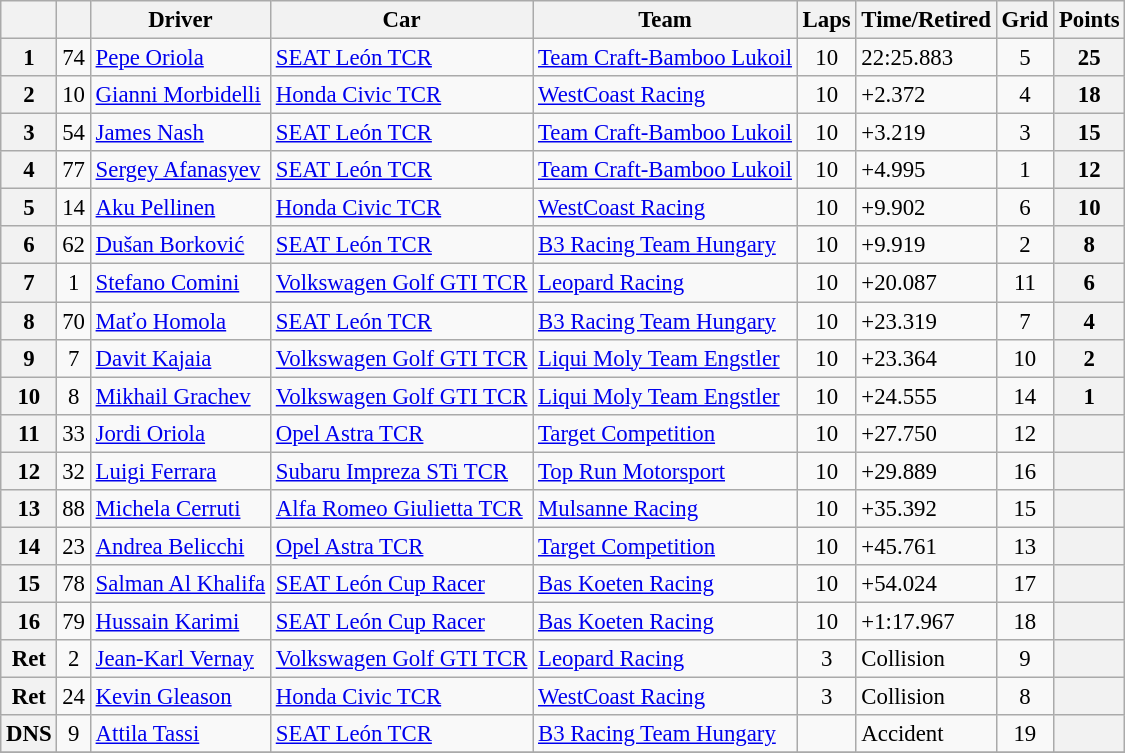<table class="wikitable sortable" style="font-size:95%">
<tr>
<th></th>
<th></th>
<th>Driver</th>
<th>Car</th>
<th>Team</th>
<th>Laps</th>
<th>Time/Retired</th>
<th>Grid</th>
<th>Points</th>
</tr>
<tr>
<th>1</th>
<td align=center>74</td>
<td> <a href='#'>Pepe Oriola</a></td>
<td><a href='#'>SEAT León TCR</a></td>
<td> <a href='#'>Team Craft-Bamboo Lukoil</a></td>
<td align=center>10</td>
<td>22:25.883</td>
<td align=center>5</td>
<th>25</th>
</tr>
<tr>
<th>2</th>
<td align=center>10</td>
<td> <a href='#'>Gianni Morbidelli</a></td>
<td><a href='#'>Honda Civic TCR</a></td>
<td> <a href='#'>WestCoast Racing</a></td>
<td align=center>10</td>
<td>+2.372</td>
<td align=center>4</td>
<th>18</th>
</tr>
<tr>
<th>3</th>
<td align=center>54</td>
<td> <a href='#'>James Nash</a></td>
<td><a href='#'>SEAT León TCR</a></td>
<td> <a href='#'>Team Craft-Bamboo Lukoil</a></td>
<td align=center>10</td>
<td>+3.219</td>
<td align=center>3</td>
<th>15</th>
</tr>
<tr>
<th>4</th>
<td align=center>77</td>
<td> <a href='#'>Sergey Afanasyev</a></td>
<td><a href='#'>SEAT León TCR</a></td>
<td> <a href='#'>Team Craft-Bamboo Lukoil</a></td>
<td align=center>10</td>
<td>+4.995</td>
<td align=center>1</td>
<th>12</th>
</tr>
<tr>
<th>5</th>
<td align=center>14</td>
<td> <a href='#'>Aku Pellinen</a></td>
<td><a href='#'>Honda Civic TCR</a></td>
<td> <a href='#'>WestCoast Racing</a></td>
<td align=center>10</td>
<td>+9.902</td>
<td align=center>6</td>
<th>10</th>
</tr>
<tr>
<th>6</th>
<td align=center>62</td>
<td> <a href='#'>Dušan Borković</a></td>
<td><a href='#'>SEAT León TCR</a></td>
<td> <a href='#'>B3 Racing Team Hungary</a></td>
<td align=center>10</td>
<td>+9.919</td>
<td align=center>2</td>
<th>8</th>
</tr>
<tr>
<th>7</th>
<td align=center>1</td>
<td> <a href='#'>Stefano Comini</a></td>
<td><a href='#'>Volkswagen Golf GTI TCR</a></td>
<td> <a href='#'>Leopard Racing</a></td>
<td align=center>10</td>
<td>+20.087</td>
<td align=center>11</td>
<th>6</th>
</tr>
<tr>
<th>8</th>
<td align=center>70</td>
<td> <a href='#'>Maťo Homola</a></td>
<td><a href='#'>SEAT León TCR</a></td>
<td> <a href='#'>B3 Racing Team Hungary</a></td>
<td align=center>10</td>
<td>+23.319</td>
<td align=center>7</td>
<th>4</th>
</tr>
<tr>
<th>9</th>
<td align=center>7</td>
<td> <a href='#'>Davit Kajaia</a></td>
<td><a href='#'>Volkswagen Golf GTI TCR</a></td>
<td> <a href='#'>Liqui Moly Team Engstler</a></td>
<td align=center>10</td>
<td>+23.364</td>
<td align=center>10</td>
<th>2</th>
</tr>
<tr>
<th>10</th>
<td align=center>8</td>
<td> <a href='#'>Mikhail Grachev</a></td>
<td><a href='#'>Volkswagen Golf GTI TCR</a></td>
<td> <a href='#'>Liqui Moly Team Engstler</a></td>
<td align=center>10</td>
<td>+24.555</td>
<td align=center>14</td>
<th>1</th>
</tr>
<tr>
<th>11</th>
<td align=center>33</td>
<td> <a href='#'>Jordi Oriola</a></td>
<td><a href='#'>Opel Astra TCR</a></td>
<td> <a href='#'>Target Competition</a></td>
<td align=center>10</td>
<td>+27.750</td>
<td align=center>12</td>
<th></th>
</tr>
<tr>
<th>12</th>
<td align=center>32</td>
<td> <a href='#'>Luigi Ferrara</a></td>
<td><a href='#'>Subaru Impreza STi TCR</a></td>
<td> <a href='#'>Top Run Motorsport</a></td>
<td align=center>10</td>
<td>+29.889</td>
<td align=center>16</td>
<th></th>
</tr>
<tr>
<th>13</th>
<td align=center>88</td>
<td> <a href='#'>Michela Cerruti</a></td>
<td><a href='#'>Alfa Romeo Giulietta TCR</a></td>
<td> <a href='#'>Mulsanne Racing</a></td>
<td align=center>10</td>
<td>+35.392</td>
<td align=center>15</td>
<th></th>
</tr>
<tr>
<th>14</th>
<td align=center>23</td>
<td> <a href='#'>Andrea Belicchi</a></td>
<td><a href='#'>Opel Astra TCR</a></td>
<td> <a href='#'>Target Competition</a></td>
<td align=center>10</td>
<td>+45.761</td>
<td align=center>13</td>
<th></th>
</tr>
<tr>
<th>15</th>
<td align=center>78</td>
<td> <a href='#'>Salman Al Khalifa</a></td>
<td><a href='#'>SEAT León Cup Racer</a></td>
<td> <a href='#'>Bas Koeten Racing</a></td>
<td align=center>10</td>
<td>+54.024</td>
<td align=center>17</td>
<th></th>
</tr>
<tr>
<th>16</th>
<td align=center>79</td>
<td> <a href='#'>Hussain Karimi</a></td>
<td><a href='#'>SEAT León Cup Racer</a></td>
<td> <a href='#'>Bas Koeten Racing</a></td>
<td align=center>10</td>
<td>+1:17.967</td>
<td align=center>18</td>
<th></th>
</tr>
<tr>
<th>Ret</th>
<td align=center>2</td>
<td> <a href='#'>Jean-Karl Vernay</a></td>
<td><a href='#'>Volkswagen Golf GTI TCR</a></td>
<td> <a href='#'>Leopard Racing</a></td>
<td align=center>3</td>
<td>Collision</td>
<td align=center>9</td>
<th></th>
</tr>
<tr>
<th>Ret</th>
<td align=center>24</td>
<td> <a href='#'>Kevin Gleason</a></td>
<td><a href='#'>Honda Civic TCR</a></td>
<td> <a href='#'>WestCoast Racing</a></td>
<td align=center>3</td>
<td>Collision</td>
<td align=center>8</td>
<th></th>
</tr>
<tr>
<th>DNS</th>
<td align=center>9</td>
<td> <a href='#'>Attila Tassi</a></td>
<td><a href='#'>SEAT León TCR</a></td>
<td> <a href='#'>B3 Racing Team Hungary</a></td>
<td align=center></td>
<td>Accident</td>
<td align=center>19</td>
<th></th>
</tr>
<tr>
</tr>
</table>
